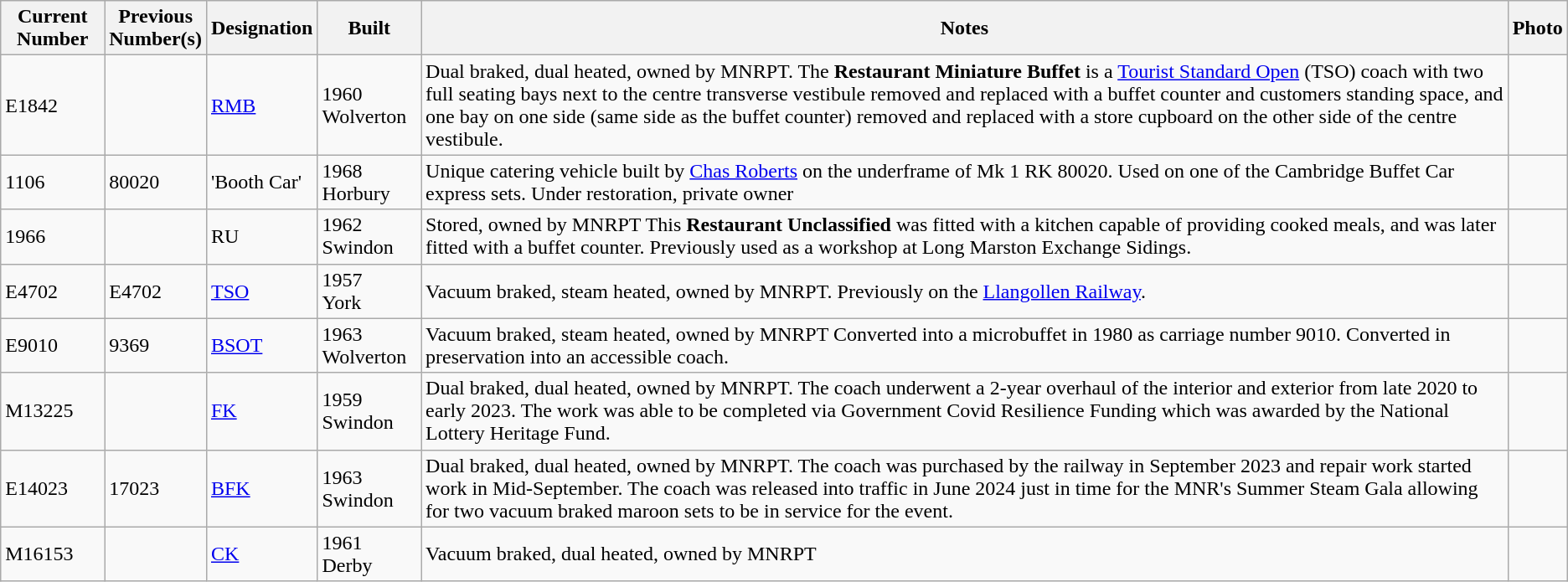<table class="wikitable">
<tr>
<th>Current Number</th>
<th>Previous<br>Number(s)</th>
<th>Designation</th>
<th>Built</th>
<th>Notes</th>
<th>Photo</th>
</tr>
<tr>
<td>E1842</td>
<td></td>
<td><a href='#'>RMB</a></td>
<td>1960<br>Wolverton</td>
<td>Dual braked, dual heated, owned by MNRPT.  The <strong>Restaurant Miniature Buffet</strong> is a <a href='#'>Tourist Standard Open</a> (TSO) coach with two full seating bays next to the centre transverse vestibule removed and replaced with a buffet counter and customers standing space, and one bay on one side (same side as the buffet counter) removed and replaced with a store cupboard on the other side of the centre vestibule.</td>
<td></td>
</tr>
<tr>
<td>1106</td>
<td>80020</td>
<td>'Booth Car'</td>
<td>1968<br>Horbury</td>
<td>Unique catering vehicle built by <a href='#'>Chas Roberts</a> on the underframe of Mk 1 RK 80020. Used on one of the Cambridge Buffet Car express sets. Under restoration, private owner</td>
<td></td>
</tr>
<tr>
<td>1966</td>
<td></td>
<td>RU</td>
<td>1962<br>Swindon</td>
<td>Stored, owned by MNRPT  This <strong>Restaurant Unclassified</strong> was fitted with a kitchen capable of providing cooked meals, and was later fitted with a buffet counter. Previously used as a workshop at Long Marston Exchange Sidings.</td>
<td></td>
</tr>
<tr>
<td>E4702</td>
<td>E4702</td>
<td><a href='#'>TSO</a></td>
<td>1957<br>York</td>
<td>Vacuum braked, steam heated, owned by MNRPT. Previously on the <a href='#'>Llangollen Railway</a>.</td>
<td></td>
</tr>
<tr>
<td>E9010</td>
<td>9369</td>
<td><a href='#'>BSOT</a></td>
<td>1963<br>Wolverton</td>
<td>Vacuum braked, steam heated, owned by MNRPT  Converted into a microbuffet in 1980 as carriage number 9010. Converted in preservation into an accessible coach.</td>
<td></td>
</tr>
<tr>
<td>M13225</td>
<td></td>
<td><a href='#'>FK</a></td>
<td>1959<br>Swindon</td>
<td>Dual braked, dual heated, owned by MNRPT. The coach underwent a 2-year overhaul of the interior and exterior from late 2020 to early 2023. The work was able to be completed via Government Covid Resilience Funding which was awarded by the National Lottery Heritage Fund.</td>
<td></td>
</tr>
<tr>
<td>E14023</td>
<td>17023</td>
<td><a href='#'>BFK</a></td>
<td>1963 Swindon</td>
<td>Dual braked, dual heated, owned by MNRPT. The coach was purchased by the railway in September 2023 and repair work started work in Mid-September. The coach was released into traffic in June 2024 just in time for the MNR's Summer Steam Gala allowing for two vacuum braked maroon sets to be in service for the event.</td>
<td></td>
</tr>
<tr>
<td>M16153</td>
<td></td>
<td><a href='#'>CK</a></td>
<td>1961<br>Derby</td>
<td>Vacuum braked, dual heated, owned by MNRPT</td>
<td></td>
</tr>
</table>
